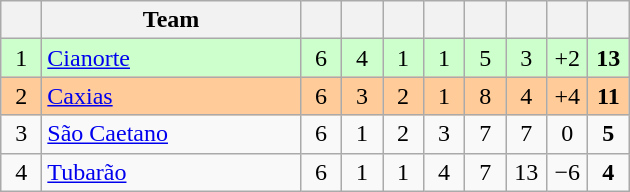<table class="wikitable" style="text-align: center;">
<tr>
<th width=20></th>
<th width=165>Team</th>
<th width=20></th>
<th width=20></th>
<th width=20></th>
<th width=20></th>
<th width=20></th>
<th width=20></th>
<th width=20></th>
<th width=20></th>
</tr>
<tr bgcolor=#ccffcc>
<td>1</td>
<td align=left> <a href='#'>Cianorte</a></td>
<td>6</td>
<td>4</td>
<td>1</td>
<td>1</td>
<td>5</td>
<td>3</td>
<td>+2</td>
<td><strong>13</strong></td>
</tr>
<tr bgcolor=#ffcc99>
<td>2</td>
<td align=left> <a href='#'>Caxias</a></td>
<td>6</td>
<td>3</td>
<td>2</td>
<td>1</td>
<td>8</td>
<td>4</td>
<td>+4</td>
<td><strong>11</strong></td>
</tr>
<tr>
<td>3</td>
<td align=left> <a href='#'>São Caetano</a></td>
<td>6</td>
<td>1</td>
<td>2</td>
<td>3</td>
<td>7</td>
<td>7</td>
<td>0</td>
<td><strong>5</strong></td>
</tr>
<tr>
<td>4</td>
<td align=left> <a href='#'>Tubarão</a></td>
<td>6</td>
<td>1</td>
<td>1</td>
<td>4</td>
<td>7</td>
<td>13</td>
<td>−6</td>
<td><strong>4</strong></td>
</tr>
</table>
